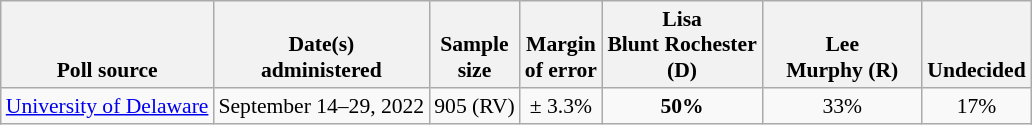<table class="wikitable" style="font-size:90%;text-align:center;">
<tr valign=bottom>
<th>Poll source</th>
<th>Date(s)<br>administered</th>
<th>Sample<br>size</th>
<th>Margin<br>of error</th>
<th style="width:100px;">Lisa<br>Blunt Rochester (D)</th>
<th style="width:100px;">Lee<br>Murphy (R)</th>
<th>Undecided</th>
</tr>
<tr>
<td style="text-align:left;"><a href='#'>University of Delaware</a></td>
<td>September 14–29, 2022</td>
<td>905 (RV)</td>
<td>± 3.3%</td>
<td><strong>50%</strong></td>
<td>33%</td>
<td>17%</td>
</tr>
</table>
